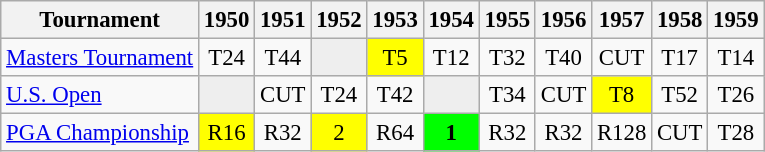<table class="wikitable" style="font-size:95%;text-align:center;">
<tr>
<th>Tournament</th>
<th>1950</th>
<th>1951</th>
<th>1952</th>
<th>1953</th>
<th>1954</th>
<th>1955</th>
<th>1956</th>
<th>1957</th>
<th>1958</th>
<th>1959</th>
</tr>
<tr>
<td align=left><a href='#'>Masters Tournament</a></td>
<td>T24</td>
<td>T44</td>
<td style="background:#eeeeee;"></td>
<td style="background:yellow;">T5</td>
<td>T12</td>
<td>T32</td>
<td>T40</td>
<td>CUT</td>
<td>T17</td>
<td>T14</td>
</tr>
<tr>
<td align=left><a href='#'>U.S. Open</a></td>
<td style="background:#eeeeee;"></td>
<td>CUT</td>
<td>T24</td>
<td>T42</td>
<td style="background:#eeeeee;"></td>
<td>T34</td>
<td>CUT</td>
<td style="background:yellow;">T8</td>
<td>T52</td>
<td>T26</td>
</tr>
<tr>
<td align=left><a href='#'>PGA Championship</a></td>
<td style="background:yellow;">R16</td>
<td>R32</td>
<td style="background:yellow;">2</td>
<td>R64</td>
<td style="background:lime;"><strong>1</strong></td>
<td>R32</td>
<td>R32</td>
<td>R128</td>
<td>CUT</td>
<td>T28</td>
</tr>
</table>
